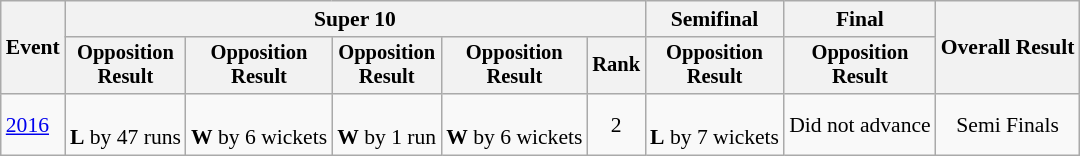<table class=wikitable style=font-size:90%;text-align:center>
<tr>
<th rowspan=2>Event</th>
<th colspan=5>Super 10</th>
<th>Semifinal</th>
<th>Final</th>
<th rowspan=2>Overall Result</th>
</tr>
<tr style=font-size:95%>
<th>Opposition<br>Result</th>
<th>Opposition<br>Result</th>
<th>Opposition<br>Result</th>
<th>Opposition<br>Result</th>
<th>Rank</th>
<th>Opposition<br>Result</th>
<th>Opposition<br>Result</th>
</tr>
<tr>
<td align=left><a href='#'>2016</a></td>
<td><br><strong>L</strong> by 47 runs</td>
<td><br><strong>W</strong> by 6 wickets</td>
<td><br><strong>W</strong> by 1 run</td>
<td><br><strong>W</strong> by 6 wickets</td>
<td>2</td>
<td><br><strong>L</strong> by 7 wickets</td>
<td>Did not advance</td>
<td>Semi Finals</td>
</tr>
</table>
